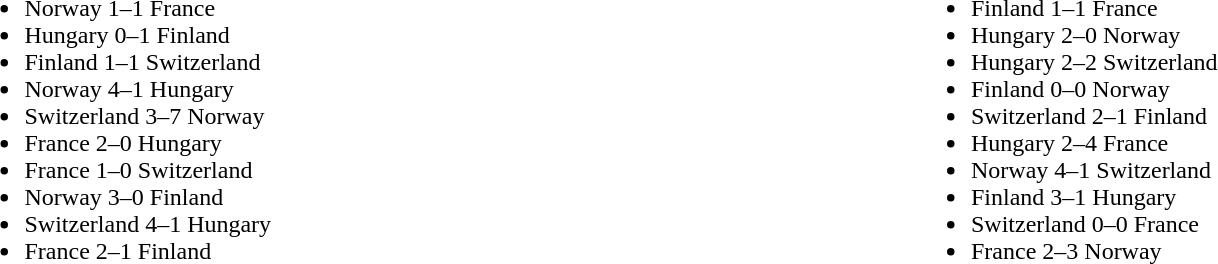<table width=100%>
<tr>
<td valign="middle" align=left width=50%><br><ul><li>Norway 1–1 France</li><li>Hungary 0–1 Finland</li><li>Finland 1–1 Switzerland</li><li>Norway 4–1 Hungary</li><li>Switzerland 3–7 Norway</li><li>France 2–0 Hungary</li><li>France 1–0 Switzerland</li><li>Norway 3–0 Finland</li><li>Switzerland 4–1 Hungary</li><li>France 2–1 Finland</li></ul></td>
<td valign="middle" align=left width=50%><br><ul><li>Finland 1–1 France</li><li>Hungary 2–0 Norway</li><li>Hungary 2–2 Switzerland</li><li>Finland 0–0 Norway</li><li>Switzerland 2–1 Finland</li><li>Hungary 2–4 France</li><li>Norway 4–1 Switzerland</li><li>Finland 3–1 Hungary</li><li>Switzerland 0–0 France</li><li>France 2–3 Norway</li></ul></td>
</tr>
</table>
